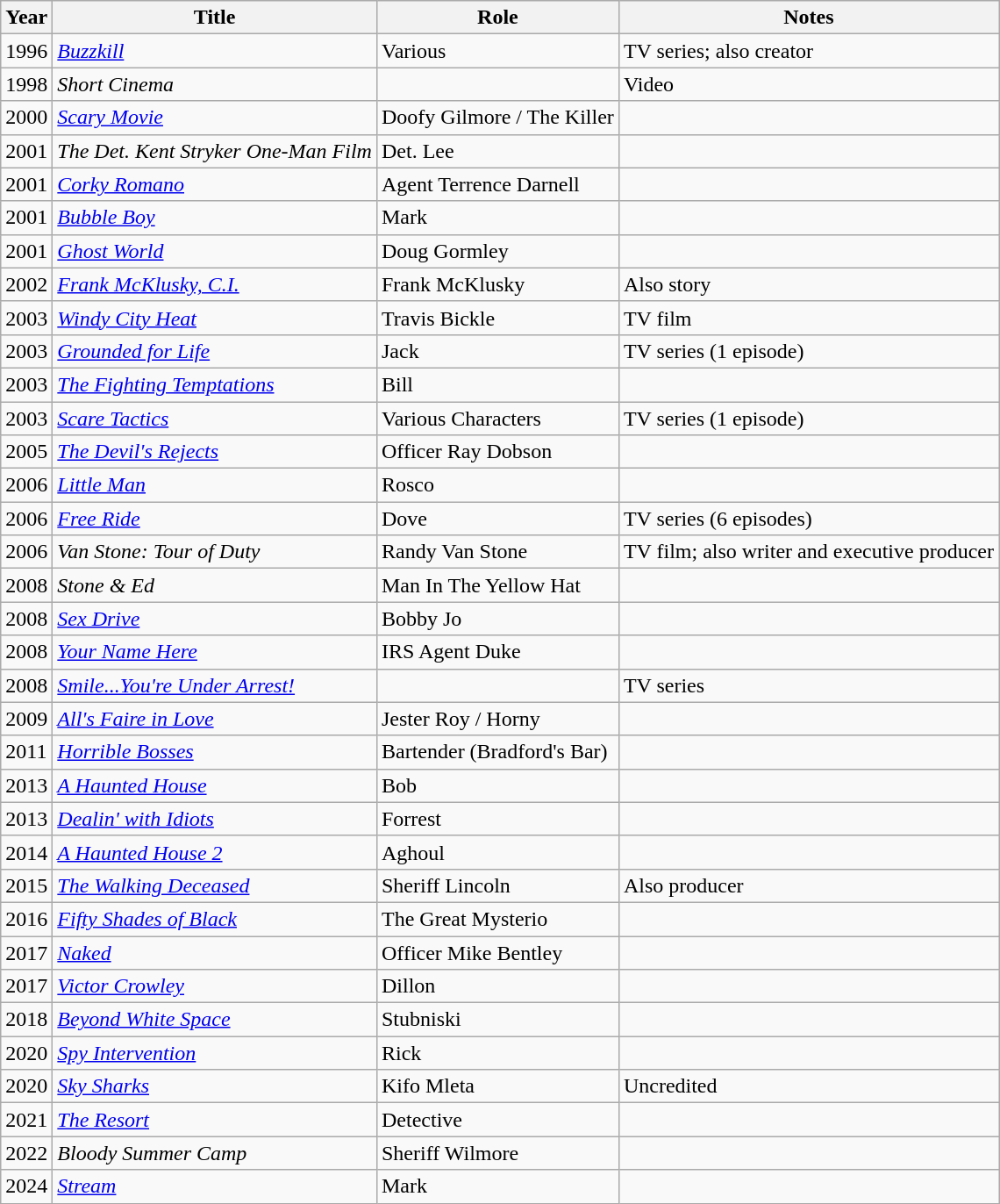<table class="wikitable sortable">
<tr>
<th>Year</th>
<th>Title</th>
<th>Role</th>
<th class="unsortable">Notes</th>
</tr>
<tr>
<td>1996</td>
<td><em><a href='#'>Buzzkill</a></em></td>
<td>Various</td>
<td>TV series; also creator</td>
</tr>
<tr>
<td>1998</td>
<td><em>Short Cinema</em></td>
<td></td>
<td>Video</td>
</tr>
<tr>
<td>2000</td>
<td><em><a href='#'>Scary Movie</a></em></td>
<td>Doofy Gilmore / The Killer</td>
<td></td>
</tr>
<tr>
<td>2001</td>
<td><em>The Det. Kent Stryker One-Man Film</em></td>
<td>Det. Lee</td>
<td></td>
</tr>
<tr>
<td>2001</td>
<td><em><a href='#'>Corky Romano</a></em></td>
<td>Agent Terrence Darnell</td>
<td></td>
</tr>
<tr>
<td>2001</td>
<td><em><a href='#'>Bubble Boy</a></em></td>
<td>Mark</td>
<td></td>
</tr>
<tr>
<td>2001</td>
<td><em><a href='#'>Ghost World</a></em></td>
<td>Doug Gormley</td>
<td></td>
</tr>
<tr>
<td>2002</td>
<td><em><a href='#'>Frank McKlusky, C.I.</a></em></td>
<td>Frank McKlusky</td>
<td>Also story</td>
</tr>
<tr>
<td>2003</td>
<td><em><a href='#'>Windy City Heat</a></em></td>
<td>Travis Bickle</td>
<td>TV film</td>
</tr>
<tr>
<td>2003</td>
<td><em><a href='#'>Grounded for Life</a></em></td>
<td>Jack</td>
<td>TV series (1 episode)</td>
</tr>
<tr>
<td>2003</td>
<td><em><a href='#'>The Fighting Temptations</a></em></td>
<td>Bill</td>
<td></td>
</tr>
<tr>
<td>2003</td>
<td><em><a href='#'>Scare Tactics</a></em></td>
<td>Various Characters</td>
<td>TV series (1 episode)</td>
</tr>
<tr>
<td>2005</td>
<td><em><a href='#'>The Devil's Rejects</a></em></td>
<td>Officer Ray Dobson</td>
<td></td>
</tr>
<tr>
<td>2006</td>
<td><em><a href='#'>Little Man</a></em></td>
<td>Rosco</td>
<td></td>
</tr>
<tr>
<td>2006</td>
<td><em><a href='#'>Free Ride</a></em></td>
<td>Dove</td>
<td>TV series (6 episodes)</td>
</tr>
<tr>
<td>2006</td>
<td><em>Van Stone: Tour of Duty</em></td>
<td>Randy Van Stone</td>
<td>TV film; also writer and executive producer</td>
</tr>
<tr>
<td>2008</td>
<td><em>Stone & Ed</em></td>
<td>Man In The Yellow Hat</td>
<td></td>
</tr>
<tr>
<td>2008</td>
<td><em><a href='#'>Sex Drive</a></em></td>
<td>Bobby Jo</td>
<td></td>
</tr>
<tr>
<td>2008</td>
<td><em><a href='#'>Your Name Here</a></em></td>
<td>IRS Agent Duke</td>
<td></td>
</tr>
<tr>
<td>2008</td>
<td><em><a href='#'>Smile...You're Under Arrest!</a></em></td>
<td></td>
<td>TV series</td>
</tr>
<tr>
<td>2009</td>
<td><em><a href='#'>All's Faire in Love</a></em></td>
<td>Jester Roy / Horny</td>
<td></td>
</tr>
<tr>
<td>2011</td>
<td><em><a href='#'>Horrible Bosses</a></em></td>
<td>Bartender (Bradford's Bar)</td>
<td></td>
</tr>
<tr>
<td>2013</td>
<td><em><a href='#'>A Haunted House</a></em></td>
<td>Bob</td>
<td></td>
</tr>
<tr>
<td>2013</td>
<td><em><a href='#'>Dealin' with Idiots</a></em></td>
<td>Forrest</td>
<td></td>
</tr>
<tr>
<td>2014</td>
<td><em><a href='#'>A Haunted House 2</a></em></td>
<td>Aghoul</td>
<td></td>
</tr>
<tr>
<td>2015</td>
<td><em><a href='#'>The Walking Deceased</a></em></td>
<td>Sheriff Lincoln</td>
<td>Also producer</td>
</tr>
<tr>
<td>2016</td>
<td><em><a href='#'>Fifty Shades of Black</a></em></td>
<td>The Great Mysterio</td>
<td></td>
</tr>
<tr>
<td>2017</td>
<td><em><a href='#'>Naked</a></em></td>
<td>Officer Mike Bentley</td>
<td></td>
</tr>
<tr>
<td>2017</td>
<td><em><a href='#'>Victor Crowley</a></em></td>
<td>Dillon</td>
<td></td>
</tr>
<tr>
<td>2018</td>
<td><em><a href='#'>Beyond White Space</a></em></td>
<td>Stubniski</td>
<td></td>
</tr>
<tr>
<td>2020</td>
<td><em><a href='#'>Spy Intervention</a></em></td>
<td>Rick</td>
<td></td>
</tr>
<tr>
<td>2020</td>
<td><em><a href='#'>Sky Sharks</a></em></td>
<td>Kifo Mleta</td>
<td>Uncredited</td>
</tr>
<tr>
<td>2021</td>
<td><em><a href='#'>The Resort</a></em></td>
<td>Detective</td>
<td></td>
</tr>
<tr>
<td>2022</td>
<td><em>Bloody Summer Camp</em></td>
<td>Sheriff Wilmore</td>
</tr>
<tr>
<td>2024</td>
<td><em><a href='#'>Stream</a></em></td>
<td>Mark</td>
<td></td>
</tr>
</table>
